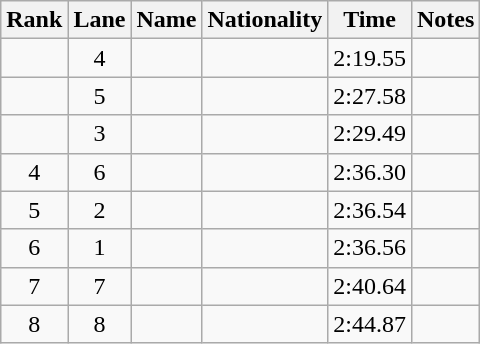<table class="wikitable sortable" style="text-align:center">
<tr>
<th>Rank</th>
<th>Lane</th>
<th>Name</th>
<th>Nationality</th>
<th>Time</th>
<th>Notes</th>
</tr>
<tr>
<td></td>
<td>4</td>
<td align=left></td>
<td align=left></td>
<td>2:19.55</td>
<td><strong></strong></td>
</tr>
<tr>
<td></td>
<td>5</td>
<td align=left></td>
<td align=left></td>
<td>2:27.58</td>
<td></td>
</tr>
<tr>
<td></td>
<td>3</td>
<td align=left></td>
<td align=left></td>
<td>2:29.49</td>
<td></td>
</tr>
<tr>
<td>4</td>
<td>6</td>
<td align=left></td>
<td align=left></td>
<td>2:36.30</td>
<td></td>
</tr>
<tr>
<td>5</td>
<td>2</td>
<td align=left></td>
<td align=left></td>
<td>2:36.54</td>
<td></td>
</tr>
<tr>
<td>6</td>
<td>1</td>
<td align=left></td>
<td align=left></td>
<td>2:36.56</td>
<td></td>
</tr>
<tr>
<td>7</td>
<td>7</td>
<td align=left></td>
<td align=left></td>
<td>2:40.64</td>
<td></td>
</tr>
<tr>
<td>8</td>
<td>8</td>
<td align=left></td>
<td align=left></td>
<td>2:44.87</td>
<td></td>
</tr>
</table>
